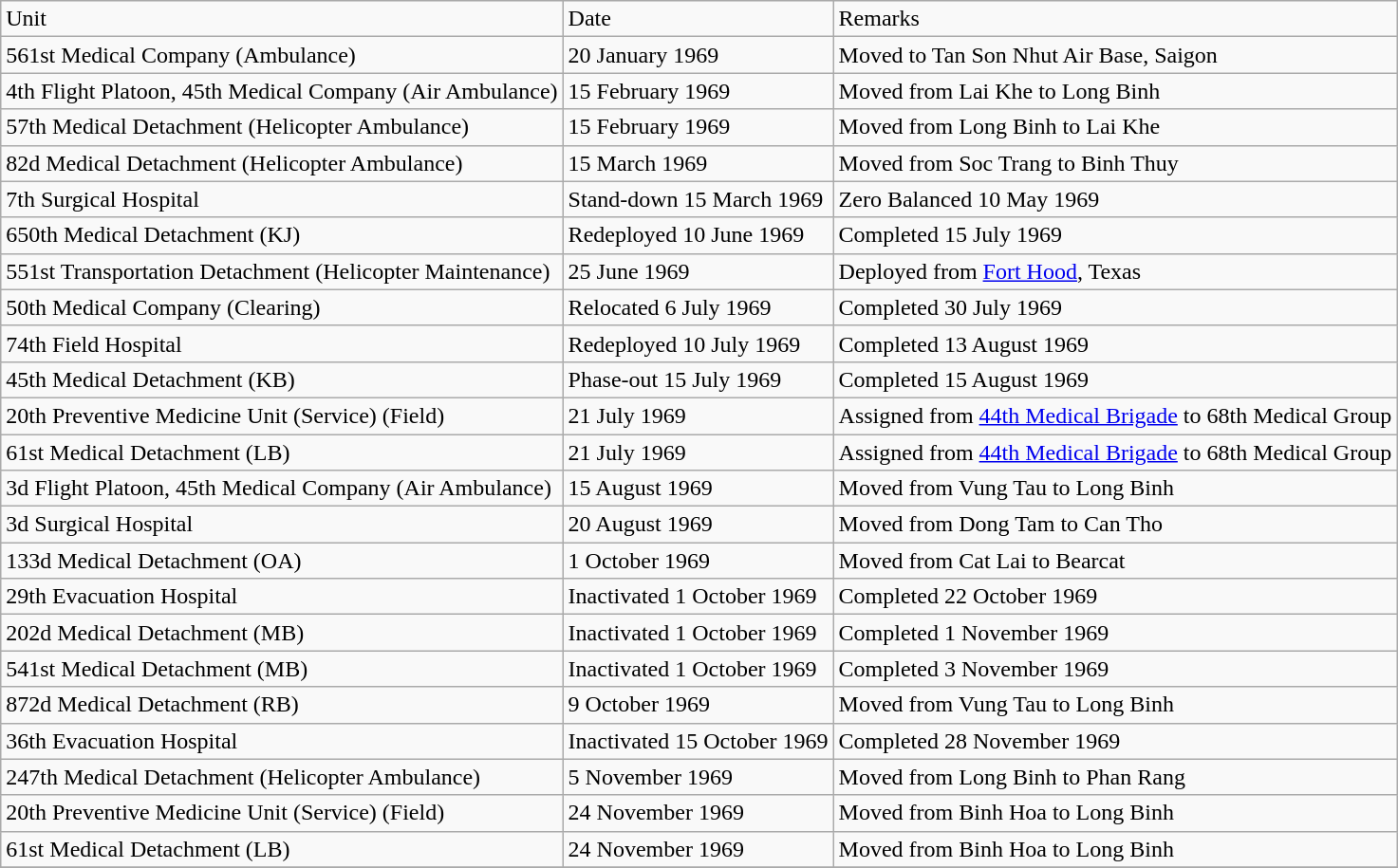<table class="wikitable">
<tr>
<td>Unit</td>
<td>Date</td>
<td>Remarks</td>
</tr>
<tr>
<td>561st Medical Company (Ambulance)</td>
<td>20 January 1969</td>
<td>Moved to Tan Son Nhut Air Base, Saigon</td>
</tr>
<tr>
<td>4th Flight Platoon, 45th Medical Company (Air Ambulance)</td>
<td>15 February 1969</td>
<td>Moved from Lai Khe to Long Binh</td>
</tr>
<tr>
<td>57th Medical Detachment (Helicopter Ambulance)</td>
<td>15 February 1969</td>
<td>Moved from Long Binh to Lai Khe</td>
</tr>
<tr>
<td>82d Medical Detachment (Helicopter Ambulance)</td>
<td>15 March 1969</td>
<td>Moved from Soc Trang to Binh Thuy</td>
</tr>
<tr>
<td>7th Surgical Hospital</td>
<td>Stand-down 15 March 1969</td>
<td>Zero Balanced 10 May 1969</td>
</tr>
<tr>
<td>650th Medical Detachment (KJ)</td>
<td>Redeployed 10 June 1969</td>
<td>Completed 15 July 1969</td>
</tr>
<tr>
<td>551st Transportation Detachment (Helicopter Maintenance)</td>
<td>25 June 1969</td>
<td>Deployed from <a href='#'>Fort Hood</a>, Texas</td>
</tr>
<tr>
<td>50th Medical Company (Clearing)</td>
<td>Relocated 6 July 1969</td>
<td>Completed 30 July 1969</td>
</tr>
<tr>
<td>74th Field Hospital</td>
<td>Redeployed 10 July 1969</td>
<td>Completed 13 August 1969</td>
</tr>
<tr>
<td>45th Medical Detachment (KB)</td>
<td>Phase-out 15 July 1969</td>
<td>Completed 15 August 1969</td>
</tr>
<tr>
<td>20th Preventive Medicine Unit (Service) (Field)</td>
<td>21 July 1969</td>
<td>Assigned from <a href='#'>44th Medical Brigade</a> to 68th Medical Group</td>
</tr>
<tr>
<td>61st Medical Detachment (LB)</td>
<td>21 July 1969</td>
<td>Assigned from <a href='#'>44th Medical Brigade</a> to 68th Medical Group</td>
</tr>
<tr>
<td>3d Flight Platoon, 45th Medical Company (Air Ambulance)</td>
<td>15 August 1969</td>
<td>Moved from Vung Tau to Long Binh</td>
</tr>
<tr>
<td>3d Surgical Hospital</td>
<td>20 August 1969</td>
<td>Moved from Dong Tam to Can Tho</td>
</tr>
<tr>
<td>133d Medical Detachment (OA)</td>
<td>1 October 1969</td>
<td>Moved from Cat Lai to Bearcat</td>
</tr>
<tr>
<td>29th Evacuation Hospital</td>
<td>Inactivated 1 October 1969</td>
<td>Completed 22 October 1969</td>
</tr>
<tr>
<td>202d Medical Detachment (MB)</td>
<td>Inactivated 1 October 1969</td>
<td>Completed 1 November 1969</td>
</tr>
<tr>
<td>541st Medical Detachment (MB)</td>
<td>Inactivated 1 October 1969</td>
<td>Completed 3 November 1969</td>
</tr>
<tr>
<td>872d Medical Detachment (RB)</td>
<td>9 October 1969</td>
<td>Moved from Vung Tau to Long Binh</td>
</tr>
<tr>
<td>36th Evacuation Hospital</td>
<td>Inactivated 15 October 1969</td>
<td>Completed 28 November 1969</td>
</tr>
<tr>
<td>247th Medical Detachment (Helicopter Ambulance)</td>
<td>5 November 1969</td>
<td>Moved from Long Binh to Phan Rang</td>
</tr>
<tr>
<td>20th Preventive Medicine Unit (Service) (Field)</td>
<td>24 November 1969</td>
<td>Moved from Binh Hoa to Long Binh</td>
</tr>
<tr>
<td>61st Medical Detachment (LB)</td>
<td>24 November 1969</td>
<td>Moved from Binh Hoa to Long Binh</td>
</tr>
<tr>
</tr>
</table>
